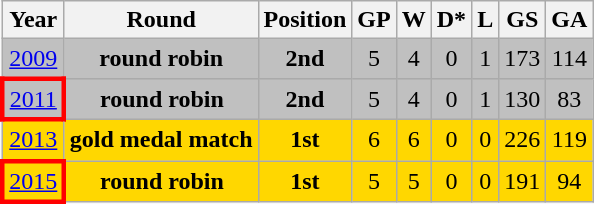<table class="wikitable" style="text-align: center;">
<tr>
<th>Year</th>
<th>Round</th>
<th>Position</th>
<th>GP</th>
<th>W</th>
<th>D*</th>
<th>L</th>
<th>GS</th>
<th>GA</th>
</tr>
<tr style="background:silver;">
<td> <a href='#'>2009</a></td>
<td><strong>round robin</strong></td>
<td><strong>2nd</strong></td>
<td>5</td>
<td>4</td>
<td>0</td>
<td>1</td>
<td>173</td>
<td>114</td>
</tr>
<tr style="background:silver;">
<td style="border: 3px solid red"> <a href='#'>2011</a></td>
<td><strong>round robin</strong></td>
<td><strong>2nd</strong></td>
<td>5</td>
<td>4</td>
<td>0</td>
<td>1</td>
<td>130</td>
<td>83</td>
</tr>
<tr style="background:gold;">
<td> <a href='#'>2013</a></td>
<td><strong>gold medal match</strong></td>
<td><strong>1st</strong></td>
<td>6</td>
<td>6</td>
<td>0</td>
<td>0</td>
<td>226</td>
<td>119</td>
</tr>
<tr style="background:gold;">
<td style="border: 3px solid red"> <a href='#'>2015</a></td>
<td><strong>round robin</strong></td>
<td><strong>1st</strong></td>
<td>5</td>
<td>5</td>
<td>0</td>
<td>0</td>
<td>191</td>
<td>94</td>
</tr>
</table>
